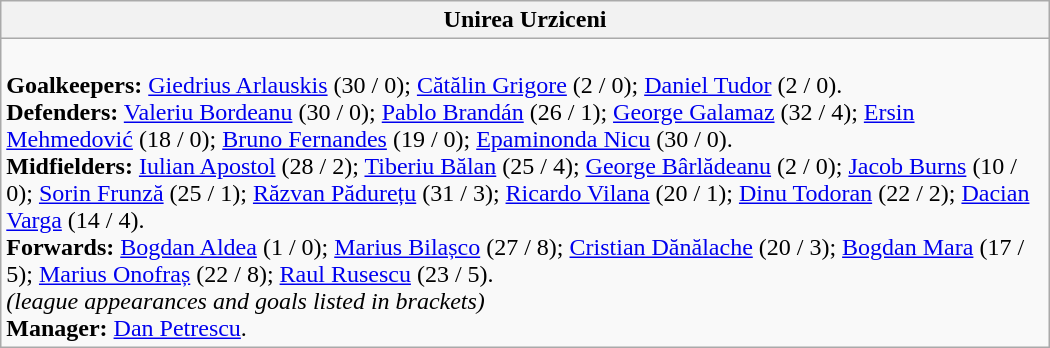<table class="wikitable" style="width:700px">
<tr>
<th>Unirea Urziceni</th>
</tr>
<tr>
<td><br><strong>Goalkeepers:</strong> <a href='#'>Giedrius Arlauskis</a>  (30 / 0); <a href='#'>Cătălin Grigore</a> (2 / 0); <a href='#'>Daniel Tudor</a> (2 / 0).<br>
<strong>Defenders:</strong> <a href='#'>Valeriu Bordeanu</a> (30 / 0); <a href='#'>Pablo Brandán</a>  (26 / 1); <a href='#'>George Galamaz</a> (32 / 4); <a href='#'>Ersin Mehmedović</a>  (18 / 0); <a href='#'>Bruno Fernandes</a>  (19 / 0); <a href='#'>Epaminonda Nicu</a> (30 / 0).<br>
<strong>Midfielders:</strong>  <a href='#'>Iulian Apostol</a> (28 / 2); <a href='#'>Tiberiu Bălan</a> (25 / 4); <a href='#'>George Bârlădeanu</a> (2 / 0); <a href='#'>Jacob Burns</a>  (10 / 0); <a href='#'>Sorin Frunză</a> (25 / 1); <a href='#'>Răzvan Pădurețu</a> (31 / 3); <a href='#'>Ricardo Vilana</a>  (20 / 1); <a href='#'>Dinu Todoran</a> (22 / 2); <a href='#'>Dacian Varga</a> (14 / 4).<br>
<strong>Forwards:</strong> <a href='#'>Bogdan Aldea</a> (1 / 0); <a href='#'>Marius Bilașco</a> (27 / 8); <a href='#'>Cristian Dănălache</a> (20 / 3); <a href='#'>Bogdan Mara</a> (17 / 5); <a href='#'>Marius Onofraș</a> (22 / 8); <a href='#'>Raul Rusescu</a> (23 / 5).
<br><em>(league appearances and goals listed in brackets)</em><br><strong>Manager:</strong> <a href='#'>Dan Petrescu</a>.</td>
</tr>
</table>
